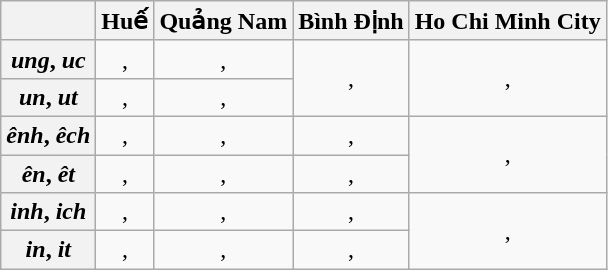<table class="wikitable" style="text-align: center;">
<tr>
<th></th>
<th>Huế</th>
<th>Quảng Nam</th>
<th>Bình Định</th>
<th>Ho Chi Minh City</th>
</tr>
<tr>
<th><em>ung</em>, <em>uc</em></th>
<td>, </td>
<td>, </td>
<td rowspan="2">, </td>
<td rowspan="2">, </td>
</tr>
<tr>
<th><em>un</em>, <em>ut</em></th>
<td>, </td>
<td>, </td>
</tr>
<tr>
<th><em>ênh</em>, <em>êch</em></th>
<td>, </td>
<td>, </td>
<td>, </td>
<td rowspan="2">, </td>
</tr>
<tr>
<th><em>ên</em>, <em>êt</em></th>
<td>, </td>
<td>, </td>
<td>, </td>
</tr>
<tr>
<th><em>inh</em>, <em>ich</em></th>
<td>, </td>
<td>, </td>
<td>, </td>
<td rowspan="2">, </td>
</tr>
<tr>
<th><em>in</em>, <em>it</em></th>
<td>, </td>
<td>, </td>
<td>, </td>
</tr>
</table>
